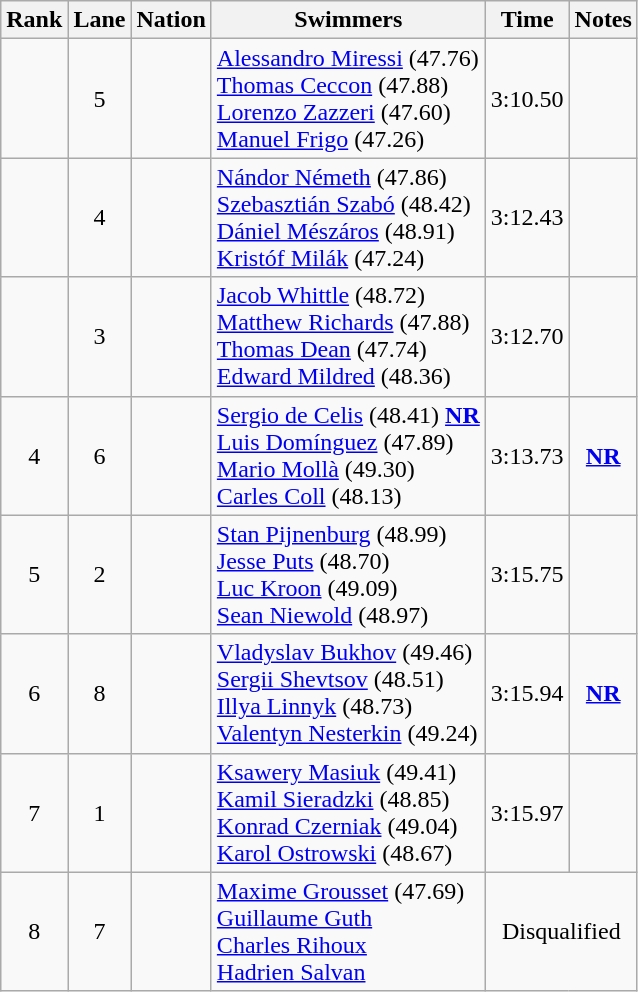<table class="wikitable sortable" style="text-align:center">
<tr>
<th>Rank</th>
<th>Lane</th>
<th>Nation</th>
<th>Swimmers</th>
<th>Time</th>
<th>Notes</th>
</tr>
<tr>
<td></td>
<td>5</td>
<td align=left></td>
<td align=left><a href='#'>Alessandro Miressi</a> (47.76)<br><a href='#'>Thomas Ceccon</a> (47.88)<br><a href='#'>Lorenzo Zazzeri</a> (47.60)<br><a href='#'>Manuel Frigo</a> (47.26)</td>
<td>3:10.50</td>
<td></td>
</tr>
<tr>
<td></td>
<td>4</td>
<td align=left></td>
<td align=left><a href='#'>Nándor Németh</a> (47.86)<br><a href='#'>Szebasztián Szabó</a> (48.42)<br><a href='#'>Dániel Mészáros</a> (48.91)<br><a href='#'>Kristóf Milák</a> (47.24)</td>
<td>3:12.43</td>
<td></td>
</tr>
<tr>
<td></td>
<td>3</td>
<td align=left></td>
<td align=left><a href='#'>Jacob Whittle</a> (48.72)<br><a href='#'>Matthew Richards</a> (47.88)<br><a href='#'>Thomas Dean</a> (47.74)<br><a href='#'>Edward Mildred</a> (48.36)</td>
<td>3:12.70</td>
<td></td>
</tr>
<tr>
<td>4</td>
<td>6</td>
<td align=left></td>
<td align=left><a href='#'>Sergio de Celis</a> (48.41) <strong><a href='#'>NR</a></strong> <br><a href='#'>Luis Domínguez</a> (47.89)<br><a href='#'>Mario Mollà</a> (49.30)<br><a href='#'>Carles Coll</a> (48.13)</td>
<td>3:13.73</td>
<td><strong><a href='#'>NR</a></strong></td>
</tr>
<tr>
<td>5</td>
<td>2</td>
<td align=left></td>
<td align=left><a href='#'>Stan Pijnenburg</a> (48.99)<br><a href='#'>Jesse Puts</a> (48.70)<br><a href='#'>Luc Kroon</a> (49.09)<br><a href='#'>Sean Niewold</a> (48.97)</td>
<td>3:15.75</td>
<td></td>
</tr>
<tr>
<td>6</td>
<td>8</td>
<td align=left></td>
<td align=left><a href='#'>Vladyslav Bukhov</a> (49.46)<br><a href='#'>Sergii Shevtsov</a> (48.51)<br><a href='#'>Illya Linnyk</a> (48.73)<br><a href='#'>Valentyn Nesterkin</a> (49.24)</td>
<td>3:15.94</td>
<td><strong><a href='#'>NR</a></strong></td>
</tr>
<tr>
<td>7</td>
<td>1</td>
<td align=left></td>
<td align=left><a href='#'>Ksawery Masiuk</a> (49.41)<br><a href='#'>Kamil Sieradzki</a> (48.85)<br><a href='#'>Konrad Czerniak</a> (49.04)<br><a href='#'>Karol Ostrowski</a> (48.67)</td>
<td>3:15.97</td>
<td></td>
</tr>
<tr>
<td>8</td>
<td>7</td>
<td align=left></td>
<td align=left><a href='#'>Maxime Grousset</a> (47.69)<br><a href='#'>Guillaume Guth</a><br><a href='#'>Charles Rihoux</a><br><a href='#'>Hadrien Salvan</a></td>
<td colspan=2>Disqualified</td>
</tr>
</table>
